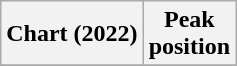<table class="wikitable plainrowheaders" style="text-align:center">
<tr>
<th scope="col">Chart (2022)</th>
<th scope="col">Peak<br>position</th>
</tr>
<tr>
</tr>
</table>
